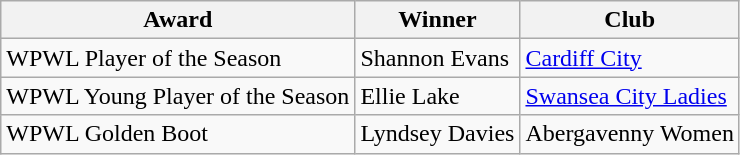<table class="wikitable">
<tr>
<th>Award</th>
<th>Winner</th>
<th>Club</th>
</tr>
<tr>
<td>WPWL Player of the Season</td>
<td>Shannon Evans</td>
<td><a href='#'>Cardiff City</a></td>
</tr>
<tr>
<td>WPWL Young Player of the Season</td>
<td>Ellie Lake</td>
<td><a href='#'>Swansea City Ladies</a></td>
</tr>
<tr>
<td>WPWL Golden Boot</td>
<td>Lyndsey Davies</td>
<td>Abergavenny Women</td>
</tr>
</table>
